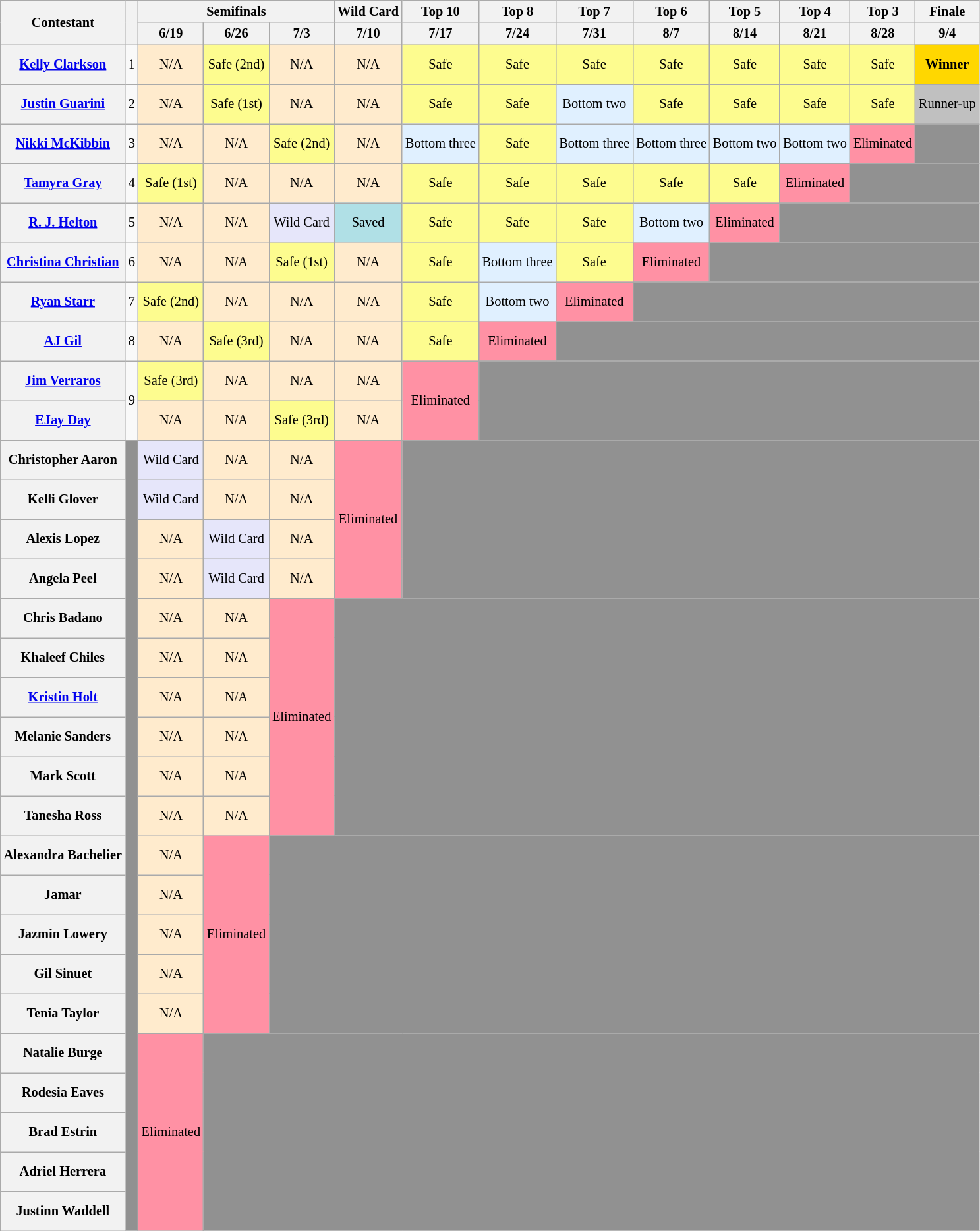<table class="wikitable" style="text-align:center; font-size:85%;">
<tr>
<th scope="col" rowspan="2">Contestant</th>
<th scope="col" rowspan="2"></th>
<th scope="col" colspan="3">Semifinals</th>
<th scope="col">Wild Card</th>
<th scope="col">Top 10</th>
<th scope="col">Top 8</th>
<th scope="col">Top 7</th>
<th scope="col">Top 6</th>
<th scope="col">Top 5</th>
<th scope="col">Top 4</th>
<th scope="col">Top 3</th>
<th scope="col">Finale</th>
</tr>
<tr>
<th>6/19</th>
<th>6/26</th>
<th>7/3</th>
<th>7/10</th>
<th>7/17</th>
<th>7/24</th>
<th>7/31</th>
<th>8/7</th>
<th>8/14</th>
<th>8/21</th>
<th>8/28</th>
<th>9/4</th>
</tr>
<tr style="height:40px">
<th scope="row"><a href='#'>Kelly Clarkson</a></th>
<td>1</td>
<td style="background:#FFEBCD;">N/A</td>
<td style="background:#FDFC8F;">Safe (2nd)</td>
<td style="background:#FFEBCD;">N/A</td>
<td style="background:#FFEBCD;">N/A</td>
<td style="background:#FDFC8F;">Safe</td>
<td style="background:#FDFC8F;">Safe</td>
<td style="background:#FDFC8F;">Safe</td>
<td style="background:#FDFC8F;">Safe</td>
<td style="background:#FDFC8F;">Safe</td>
<td style="background:#FDFC8F;">Safe</td>
<td style="background:#FDFC8F;">Safe</td>
<td style="background:gold;"><strong>Winner</strong></td>
</tr>
<tr style="height:40px">
<th scope="row"><a href='#'>Justin Guarini</a></th>
<td>2</td>
<td style="background:#FFEBCD;">N/A</td>
<td style="background:#FDFC8F;">Safe (1st)</td>
<td style="background:#FFEBCD;">N/A</td>
<td style="background:#FFEBCD;">N/A</td>
<td style="background:#FDFC8F;">Safe</td>
<td style="background:#FDFC8F;">Safe</td>
<td style="background:#e0f0ff">Bottom two</td>
<td style="background:#FDFC8F;">Safe</td>
<td style="background:#FDFC8F;">Safe</td>
<td style="background:#FDFC8F;">Safe</td>
<td style="background:#FDFC8F;">Safe</td>
<td style="background:Silver;">Runner-up</td>
</tr>
<tr style="height:40px">
<th scope="row"><a href='#'>Nikki McKibbin</a></th>
<td>3</td>
<td style="background:#FFEBCD;">N/A</td>
<td style="background:#FFEBCD;">N/A</td>
<td style="background:#FDFC8F;">Safe (2nd)</td>
<td style="background:#FFEBCD;">N/A</td>
<td style="background:#e0f0ff">Bottom three</td>
<td style="background:#FDFC8F;">Safe</td>
<td style="background:#e0f0ff">Bottom three</td>
<td style="background:#e0f0ff">Bottom three</td>
<td style="background:#e0f0ff">Bottom two</td>
<td style="background:#e0f0ff">Bottom two</td>
<td style="background:#FF91A4;">Eliminated</td>
<td style="background:#919191;"></td>
</tr>
<tr style="height:40px">
<th scope="row"><a href='#'>Tamyra Gray</a></th>
<td>4</td>
<td style="background:#FDFC8F;">Safe (1st)</td>
<td style="background:#FFEBCD;">N/A</td>
<td style="background:#FFEBCD;">N/A</td>
<td style="background:#FFEBCD;">N/A</td>
<td style="background:#FDFC8F;">Safe</td>
<td style="background:#FDFC8F;">Safe</td>
<td style="background:#FDFC8F;">Safe</td>
<td style="background:#FDFC8F;">Safe</td>
<td style="background:#FDFC8F;">Safe</td>
<td style="background:#FF91A4;">Eliminated</td>
<td colspan="2" style="background:#919191;"></td>
</tr>
<tr style="height:40px">
<th scope="row"><a href='#'>R. J. Helton</a></th>
<td>5</td>
<td style="background:#FFEBCD;">N/A</td>
<td style="background:#FFEBCD;">N/A</td>
<td style="background:#E6E6FA;">Wild Card</td>
<td style="background:#B0E0E6;">Saved</td>
<td style="background:#FDFC8F;">Safe</td>
<td style="background:#FDFC8F;">Safe</td>
<td style="background:#FDFC8F;">Safe</td>
<td style="background:#e0f0ff">Bottom two</td>
<td style="background:#FF91A4;">Eliminated</td>
<td colspan="3" style="background:#919191;"></td>
</tr>
<tr style="height:40px">
<th scope="row"><a href='#'>Christina Christian</a></th>
<td>6</td>
<td style="background:#FFEBCD;">N/A</td>
<td style="background:#FFEBCD;">N/A</td>
<td style="background:#FDFC8F;">Safe (1st)</td>
<td style="background:#FFEBCD;">N/A</td>
<td style="background:#FDFC8F;">Safe</td>
<td style="background:#e0f0ff">Bottom three</td>
<td style="background:#FDFC8F;">Safe</td>
<td style="background:#FF91A4;">Eliminated</td>
<td colspan="4" style="background:#919191;"></td>
</tr>
<tr style="height:40px">
<th scope="row"><a href='#'>Ryan Starr</a></th>
<td>7</td>
<td style="background:#FDFC8F;">Safe (2nd)</td>
<td style="background:#FFEBCD;">N/A</td>
<td style="background:#FFEBCD;">N/A</td>
<td style="background:#FFEBCD;">N/A</td>
<td style="background:#FDFC8F;">Safe</td>
<td style="background:#e0f0ff">Bottom two</td>
<td style="background:#FF91A4;">Eliminated</td>
<td colspan="5" style="background:#919191;"></td>
</tr>
<tr style="height:40px">
<th scope="row"><a href='#'>AJ Gil</a></th>
<td>8</td>
<td style="background:#FFEBCD;">N/A</td>
<td style="background:#FDFC8F;">Safe (3rd)</td>
<td style="background:#FFEBCD;">N/A</td>
<td style="background:#FFEBCD;">N/A</td>
<td style="background:#FDFC8F;">Safe</td>
<td style="background:#FF91A4;">Eliminated</td>
<td colspan="6" style="background:#919191;"></td>
</tr>
<tr style="height:40px">
<th scope="row"><a href='#'>Jim Verraros</a></th>
<td rowspan="2">9</td>
<td style="background:#FDFC8F;">Safe (3rd)</td>
<td style="background:#FFEBCD;">N/A</td>
<td style="background:#FFEBCD;">N/A</td>
<td style="background:#FFEBCD;">N/A</td>
<td rowspan="2" style="background:#FF91A4;">Eliminated</td>
<td colspan="7" rowspan="2" style="background:#919191;"></td>
</tr>
<tr style="height:40px">
<th scope="row"><a href='#'>EJay Day</a></th>
<td style="background:#FFEBCD;">N/A</td>
<td style="background:#FFEBCD;">N/A</td>
<td style="background:#FDFC8F;">Safe (3rd)</td>
<td style="background:#FFEBCD;">N/A</td>
</tr>
<tr style="height:40px">
<th scope="row">Christopher Aaron</th>
<td rowspan="20" bgcolor="919191"></td>
<td style="background:#E6E6FA;">Wild Card</td>
<td style="background:#FFEBCD;">N/A</td>
<td style="background:#FFEBCD;">N/A</td>
<td rowspan="4" style="background:#FF91A4;">Eliminated</td>
<td colspan="8" rowspan="4" style="background:#919191;"></td>
</tr>
<tr style="height:40px">
<th scope="row">Kelli Glover</th>
<td style="background:#E6E6FA;">Wild Card</td>
<td style="background:#FFEBCD;">N/A</td>
<td style="background:#FFEBCD;">N/A</td>
</tr>
<tr style="height:40px">
<th scope="row">Alexis Lopez</th>
<td style="background:#FFEBCD;">N/A</td>
<td style="background:#E6E6FA;">Wild Card</td>
<td style="background:#FFEBCD;">N/A</td>
</tr>
<tr style="height:40px">
<th scope="row">Angela Peel</th>
<td style="background:#FFEBCD;">N/A</td>
<td style="background:#E6E6FA;">Wild Card</td>
<td style="background:#FFEBCD;">N/A</td>
</tr>
<tr style="height:40px">
<th scope="row">Chris Badano</th>
<td style="background:#FFEBCD;">N/A</td>
<td style="background:#FFEBCD;">N/A</td>
<td rowspan="6" style="background:#FF91A4;">Eliminated</td>
<td colspan="9" rowspan="6" style="background:#919191;"></td>
</tr>
<tr style="height:40px">
<th scope="row">Khaleef Chiles</th>
<td style="background:#FFEBCD;">N/A</td>
<td style="background:#FFEBCD;">N/A</td>
</tr>
<tr style="height:40px">
<th scope="row"><a href='#'>Kristin Holt</a></th>
<td style="background:#FFEBCD;">N/A</td>
<td style="background:#FFEBCD;">N/A</td>
</tr>
<tr style="height:40px">
<th scope="row">Melanie Sanders</th>
<td style="background:#FFEBCD;">N/A</td>
<td style="background:#FFEBCD;">N/A</td>
</tr>
<tr style="height:40px">
<th scope="row">Mark Scott</th>
<td style="background:#FFEBCD;">N/A</td>
<td style="background:#FFEBCD;">N/A</td>
</tr>
<tr style="height:40px">
<th scope="row">Tanesha Ross</th>
<td style="background:#FFEBCD;">N/A</td>
<td style="background:#FFEBCD;">N/A</td>
</tr>
<tr style="height:40px">
<th scope="row">Alexandra Bachelier</th>
<td style="background:#FFEBCD;">N/A</td>
<td rowspan="5" style="background:#FF91A4;">Eliminated</td>
<td colspan="10" rowspan="5" style="background:#919191;"></td>
</tr>
<tr style="height:40px">
<th scope="row">Jamar</th>
<td style="background:#FFEBCD;">N/A</td>
</tr>
<tr style="height:40px">
<th scope="row">Jazmin Lowery</th>
<td style="background:#FFEBCD;">N/A</td>
</tr>
<tr style="height:40px">
<th scope="row">Gil Sinuet</th>
<td style="background:#FFEBCD;">N/A</td>
</tr>
<tr style="height:40px">
<th scope="row">Tenia Taylor</th>
<td style="background:#FFEBCD;">N/A</td>
</tr>
<tr style="height:40px">
<th scope="row">Natalie Burge</th>
<td rowspan="5" style="background:#FF91A4;">Eliminated</td>
<td colspan="11" rowspan="5" style="background:#919191;"></td>
</tr>
<tr style="height:40px">
<th scope="row">Rodesia Eaves</th>
</tr>
<tr style="height:40px">
<th scope="row">Brad Estrin</th>
</tr>
<tr style="height:40px">
<th scope="row">Adriel Herrera</th>
</tr>
<tr style="height:40px">
<th scope="row">Justinn Waddell</th>
</tr>
</table>
